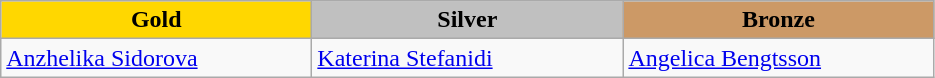<table class="wikitable" style="text-align:left">
<tr align="center">
<td width=200 bgcolor=gold><strong>Gold</strong></td>
<td width=200 bgcolor=silver><strong>Silver</strong></td>
<td width=200 bgcolor=CC9966><strong>Bronze</strong></td>
</tr>
<tr>
<td><a href='#'>Anzhelika Sidorova</a><br><em></em></td>
<td><a href='#'>Katerina Stefanidi</a><br><em></em></td>
<td><a href='#'>Angelica Bengtsson</a><br><em></em></td>
</tr>
</table>
